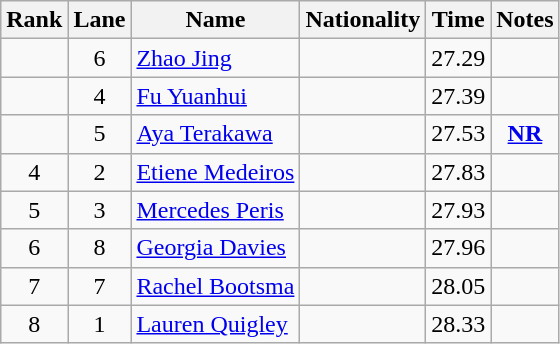<table class="wikitable sortable" style="text-align:center">
<tr>
<th>Rank</th>
<th>Lane</th>
<th>Name</th>
<th>Nationality</th>
<th>Time</th>
<th>Notes</th>
</tr>
<tr>
<td></td>
<td>6</td>
<td align=left><a href='#'>Zhao Jing</a></td>
<td align=left></td>
<td>27.29</td>
<td></td>
</tr>
<tr>
<td></td>
<td>4</td>
<td align=left><a href='#'>Fu Yuanhui</a></td>
<td align=left></td>
<td>27.39</td>
<td></td>
</tr>
<tr>
<td></td>
<td>5</td>
<td align=left><a href='#'>Aya Terakawa</a></td>
<td align=left></td>
<td>27.53</td>
<td><strong><a href='#'>NR</a></strong></td>
</tr>
<tr>
<td>4</td>
<td>2</td>
<td align=left><a href='#'>Etiene Medeiros</a></td>
<td align=left></td>
<td>27.83</td>
<td></td>
</tr>
<tr>
<td>5</td>
<td>3</td>
<td align=left><a href='#'>Mercedes Peris</a></td>
<td align=left></td>
<td>27.93</td>
<td></td>
</tr>
<tr>
<td>6</td>
<td>8</td>
<td align=left><a href='#'>Georgia Davies</a></td>
<td align=left></td>
<td>27.96</td>
<td></td>
</tr>
<tr>
<td>7</td>
<td>7</td>
<td align=left><a href='#'>Rachel Bootsma</a></td>
<td align=left></td>
<td>28.05</td>
<td></td>
</tr>
<tr>
<td>8</td>
<td>1</td>
<td align=left><a href='#'>Lauren Quigley</a></td>
<td align=left></td>
<td>28.33</td>
<td></td>
</tr>
</table>
